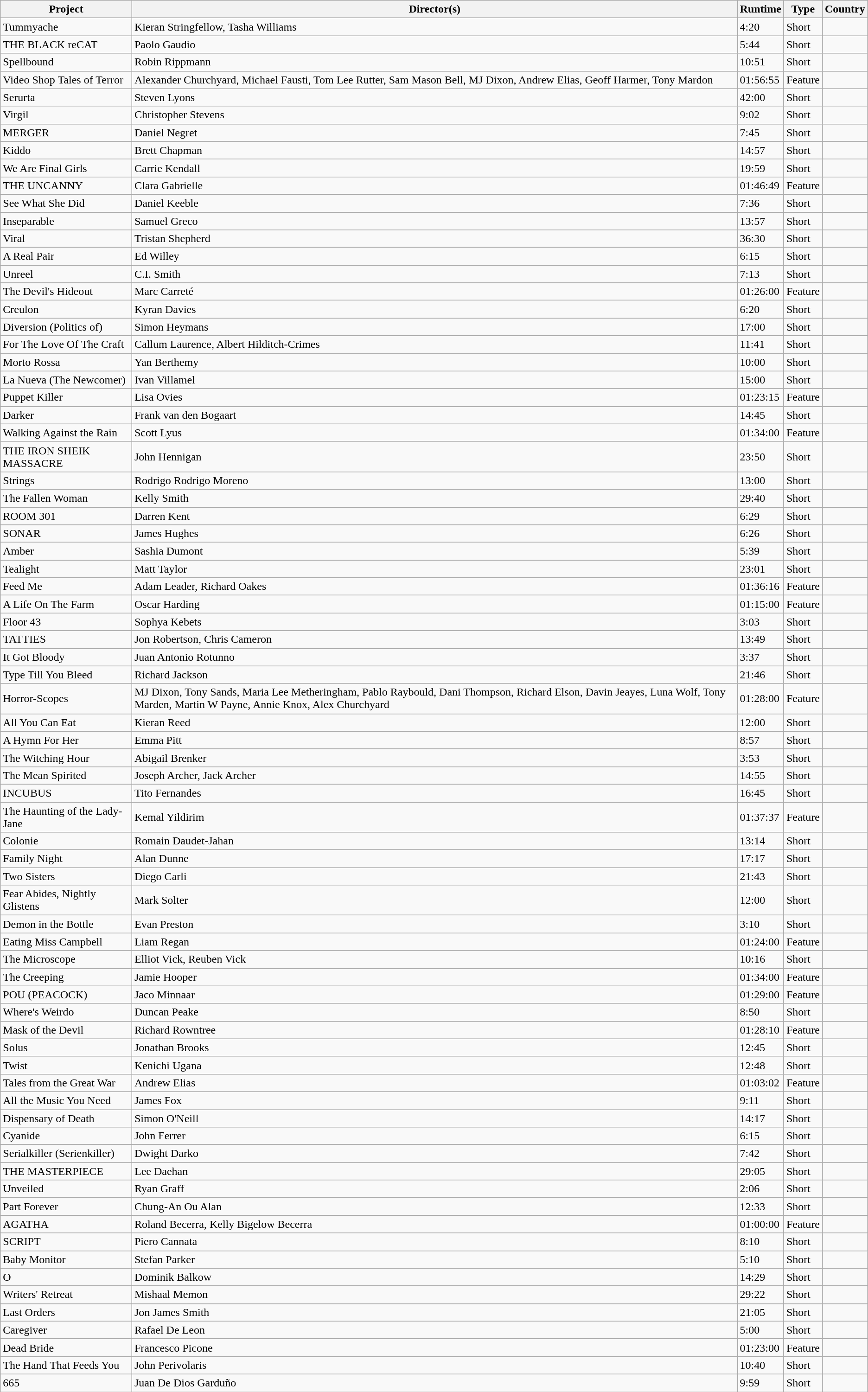<table role="presentation" class="wikitable mw-collapsible mw-collapsed">
<tr>
<th>Project</th>
<th>Director(s)</th>
<th>Runtime</th>
<th>Type</th>
<th>Country</th>
</tr>
<tr>
<td>Tummyache</td>
<td>Kieran Stringfellow, Tasha Williams</td>
<td>4:20</td>
<td>Short</td>
<td></td>
</tr>
<tr>
<td>THE BLACK reCAT</td>
<td>Paolo Gaudio</td>
<td>5:44</td>
<td>Short</td>
<td></td>
</tr>
<tr>
<td>Spellbound</td>
<td>Robin Rippmann</td>
<td>10:51</td>
<td>Short</td>
<td></td>
</tr>
<tr>
<td>Video Shop Tales of Terror</td>
<td>Alexander Churchyard, Michael Fausti, Tom Lee Rutter, Sam Mason Bell, MJ Dixon, Andrew Elias, Geoff Harmer, Tony Mardon</td>
<td>01:56:55</td>
<td>Feature</td>
<td></td>
</tr>
<tr>
<td>Serurta</td>
<td>Steven Lyons</td>
<td>42:00</td>
<td>Short</td>
<td></td>
</tr>
<tr>
<td>Virgil</td>
<td>Christopher Stevens</td>
<td>9:02</td>
<td>Short</td>
<td></td>
</tr>
<tr>
<td>MERGER</td>
<td>Daniel Negret</td>
<td>7:45</td>
<td>Short</td>
<td></td>
</tr>
<tr>
<td>Kiddo</td>
<td>Brett Chapman</td>
<td>14:57</td>
<td>Short</td>
<td></td>
</tr>
<tr>
<td>We Are Final Girls</td>
<td>Carrie Kendall</td>
<td>19:59</td>
<td>Short</td>
<td></td>
</tr>
<tr>
<td>THE UNCANNY</td>
<td>Clara Gabrielle</td>
<td>01:46:49</td>
<td>Feature</td>
<td></td>
</tr>
<tr>
<td>See What She Did</td>
<td>Daniel Keeble</td>
<td>7:36</td>
<td>Short</td>
<td></td>
</tr>
<tr>
<td>Inseparable</td>
<td>Samuel Greco</td>
<td>13:57</td>
<td>Short</td>
<td></td>
</tr>
<tr>
<td>Viral</td>
<td>Tristan Shepherd</td>
<td>36:30</td>
<td>Short</td>
<td></td>
</tr>
<tr>
<td>A Real Pair</td>
<td>Ed Willey</td>
<td>6:15</td>
<td>Short</td>
<td></td>
</tr>
<tr>
<td>Unreel</td>
<td>C.I. Smith</td>
<td>7:13</td>
<td>Short</td>
<td></td>
</tr>
<tr>
<td>The Devil's Hideout</td>
<td>Marc Carreté</td>
<td>01:26:00</td>
<td>Feature</td>
<td></td>
</tr>
<tr>
<td>Creulon</td>
<td>Kyran Davies</td>
<td>6:20</td>
<td>Short</td>
<td></td>
</tr>
<tr>
<td>Diversion (Politics of)</td>
<td>Simon Heymans</td>
<td>17:00</td>
<td>Short</td>
<td></td>
</tr>
<tr>
<td>For The Love Of The Craft</td>
<td>Callum Laurence, Albert Hilditch-Crimes</td>
<td>11:41</td>
<td>Short</td>
<td></td>
</tr>
<tr>
<td>Morto Rossa</td>
<td>Yan Berthemy</td>
<td>10:00</td>
<td>Short</td>
<td></td>
</tr>
<tr>
<td>La Nueva (The Newcomer)</td>
<td>Ivan Villamel</td>
<td>15:00</td>
<td>Short</td>
<td></td>
</tr>
<tr>
<td>Puppet Killer</td>
<td>Lisa Ovies</td>
<td>01:23:15</td>
<td>Feature</td>
<td></td>
</tr>
<tr>
<td>Darker</td>
<td>Frank van den Bogaart</td>
<td>14:45</td>
<td>Short</td>
<td></td>
</tr>
<tr>
<td>Walking Against the Rain</td>
<td>Scott Lyus</td>
<td>01:34:00</td>
<td>Feature</td>
<td></td>
</tr>
<tr>
<td>THE IRON SHEIK MASSACRE</td>
<td>John Hennigan</td>
<td>23:50</td>
<td>Short</td>
<td></td>
</tr>
<tr>
<td>Strings</td>
<td>Rodrigo Rodrigo Moreno</td>
<td>13:00</td>
<td>Short</td>
<td></td>
</tr>
<tr>
<td>The Fallen Woman</td>
<td>Kelly Smith</td>
<td>29:40</td>
<td>Short</td>
<td></td>
</tr>
<tr>
<td>ROOM 301</td>
<td>Darren Kent</td>
<td>6:29</td>
<td>Short</td>
<td></td>
</tr>
<tr>
<td>SONAR</td>
<td>James Hughes</td>
<td>6:26</td>
<td>Short</td>
<td></td>
</tr>
<tr>
<td>Amber</td>
<td>Sashia Dumont</td>
<td>5:39</td>
<td>Short</td>
<td></td>
</tr>
<tr>
<td>Tealight</td>
<td>Matt Taylor</td>
<td>23:01</td>
<td>Short</td>
<td></td>
</tr>
<tr>
<td>Feed Me</td>
<td>Adam Leader, Richard Oakes</td>
<td>01:36:16</td>
<td>Feature</td>
<td></td>
</tr>
<tr>
<td>A Life On The Farm</td>
<td>Oscar Harding</td>
<td>01:15:00</td>
<td>Feature</td>
<td></td>
</tr>
<tr>
<td>Floor 43</td>
<td>Sophya Kebets</td>
<td>3:03</td>
<td>Short</td>
<td></td>
</tr>
<tr>
<td>TATTIES</td>
<td>Jon Robertson, Chris Cameron</td>
<td>13:49</td>
<td>Short</td>
<td></td>
</tr>
<tr>
<td>It Got Bloody</td>
<td>Juan Antonio Rotunno</td>
<td>3:37</td>
<td>Short</td>
<td></td>
</tr>
<tr>
<td>Type Till You Bleed</td>
<td>Richard Jackson</td>
<td>21:46</td>
<td>Short</td>
<td></td>
</tr>
<tr>
<td>Horror-Scopes</td>
<td>MJ Dixon, Tony Sands, Maria Lee Metheringham, Pablo Raybould, Dani Thompson, Richard Elson, Davin Jeayes, Luna Wolf, Tony Marden, Martin W Payne, Annie Knox, Alex Churchyard</td>
<td>01:28:00</td>
<td>Feature</td>
<td></td>
</tr>
<tr>
<td>All You Can Eat</td>
<td>Kieran Reed</td>
<td>12:00</td>
<td>Short</td>
<td></td>
</tr>
<tr>
<td>A Hymn For Her</td>
<td>Emma Pitt</td>
<td>8:57</td>
<td>Short</td>
<td></td>
</tr>
<tr>
<td>The Witching Hour</td>
<td>Abigail Brenker</td>
<td>3:53</td>
<td>Short</td>
<td></td>
</tr>
<tr>
<td>The Mean Spirited</td>
<td>Joseph Archer, Jack Archer</td>
<td>14:55</td>
<td>Short</td>
<td></td>
</tr>
<tr>
<td>INCUBUS</td>
<td>Tito Fernandes</td>
<td>16:45</td>
<td>Short</td>
<td></td>
</tr>
<tr>
<td>The Haunting of the Lady-Jane</td>
<td>Kemal Yildirim</td>
<td>01:37:37</td>
<td>Feature</td>
<td></td>
</tr>
<tr>
<td>Colonie</td>
<td>Romain Daudet-Jahan</td>
<td>13:14</td>
<td>Short</td>
<td></td>
</tr>
<tr>
<td>Family Night</td>
<td>Alan Dunne</td>
<td>17:17</td>
<td>Short</td>
<td></td>
</tr>
<tr>
<td>Two Sisters</td>
<td>Diego Carli</td>
<td>21:43</td>
<td>Short</td>
<td></td>
</tr>
<tr>
<td>Fear Abides, Nightly Glistens</td>
<td>Mark Solter</td>
<td>12:00</td>
<td>Short</td>
<td></td>
</tr>
<tr>
<td>Demon in the Bottle</td>
<td>Evan Preston</td>
<td>3:10</td>
<td>Short</td>
<td></td>
</tr>
<tr>
<td>Eating Miss Campbell</td>
<td>Liam Regan</td>
<td>01:24:00</td>
<td>Feature</td>
<td></td>
</tr>
<tr>
<td>The Microscope</td>
<td>Elliot Vick, Reuben Vick</td>
<td>10:16</td>
<td>Short</td>
<td></td>
</tr>
<tr>
<td>The Creeping</td>
<td>Jamie Hooper</td>
<td>01:34:00</td>
<td>Feature</td>
<td></td>
</tr>
<tr>
<td>POU (PEACOCK)</td>
<td>Jaco Minnaar</td>
<td>01:29:00</td>
<td>Feature</td>
<td></td>
</tr>
<tr>
<td>Where's Weirdo</td>
<td>Duncan Peake</td>
<td>8:50</td>
<td>Short</td>
<td></td>
</tr>
<tr>
<td>Mask of the Devil</td>
<td>Richard Rowntree</td>
<td>01:28:10</td>
<td>Feature</td>
<td></td>
</tr>
<tr>
<td>Solus</td>
<td>Jonathan Brooks</td>
<td>12:45</td>
<td>Short</td>
<td></td>
</tr>
<tr>
<td>Twist</td>
<td>Kenichi Ugana</td>
<td>12:48</td>
<td>Short</td>
<td></td>
</tr>
<tr>
<td>Tales from the Great War</td>
<td>Andrew Elias</td>
<td>01:03:02</td>
<td>Feature</td>
<td></td>
</tr>
<tr>
<td>All the Music You Need</td>
<td>James Fox</td>
<td>9:11</td>
<td>Short</td>
<td></td>
</tr>
<tr>
<td>Dispensary of Death</td>
<td>Simon O'Neill</td>
<td>14:17</td>
<td>Short</td>
<td></td>
</tr>
<tr>
<td>Cyanide</td>
<td>John Ferrer</td>
<td>6:15</td>
<td>Short</td>
<td></td>
</tr>
<tr>
<td>Serialkiller (Serienkiller)</td>
<td>Dwight Darko</td>
<td>7:42</td>
<td>Short</td>
<td></td>
</tr>
<tr>
<td>THE MASTERPIECE</td>
<td>Lee Daehan</td>
<td>29:05</td>
<td>Short</td>
<td></td>
</tr>
<tr>
<td>Unveiled</td>
<td>Ryan Graff</td>
<td>2:06</td>
<td>Short</td>
<td></td>
</tr>
<tr>
<td>Part Forever</td>
<td>Chung-An Ou Alan</td>
<td>12:33</td>
<td>Short</td>
<td></td>
</tr>
<tr>
<td>AGATHA</td>
<td>Roland Becerra, Kelly Bigelow Becerra</td>
<td>01:00:00</td>
<td>Feature</td>
<td></td>
</tr>
<tr>
<td>SCRIPT</td>
<td>Piero Cannata</td>
<td>8:10</td>
<td>Short</td>
<td></td>
</tr>
<tr>
<td>Baby Monitor</td>
<td>Stefan Parker</td>
<td>5:10</td>
<td>Short</td>
<td></td>
</tr>
<tr>
<td>O</td>
<td>Dominik Balkow</td>
<td>14:29</td>
<td>Short</td>
<td></td>
</tr>
<tr>
<td>Writers' Retreat</td>
<td>Mishaal Memon</td>
<td>29:22</td>
<td>Short</td>
<td></td>
</tr>
<tr>
<td>Last Orders</td>
<td>Jon James Smith</td>
<td>21:05</td>
<td>Short</td>
<td></td>
</tr>
<tr>
<td>Caregiver</td>
<td>Rafael De Leon</td>
<td>5:00</td>
<td>Short</td>
<td></td>
</tr>
<tr>
<td>Dead Bride</td>
<td>Francesco Picone</td>
<td>01:23:00</td>
<td>Feature</td>
<td></td>
</tr>
<tr>
<td>The Hand That Feeds You</td>
<td>John Perivolaris</td>
<td>10:40</td>
<td>Short</td>
<td></td>
</tr>
<tr>
<td>665</td>
<td>Juan De Dios Garduño</td>
<td>9:59</td>
<td>Short</td>
<td></td>
</tr>
</table>
